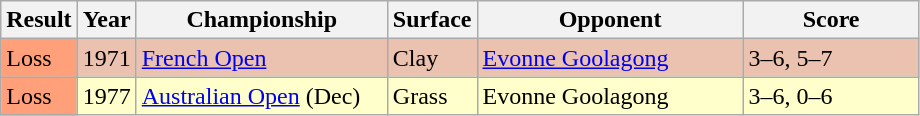<table class="sortable wikitable">
<tr>
<th>Result</th>
<th>Year</th>
<th style="width:160px">Championship</th>
<th style="width:50px">Surface</th>
<th style="width:170px">Opponent</th>
<th style="width:110px" class="unsortable">Score</th>
</tr>
<tr style="background:#ebc2af;">
<td style="background:#ffa07a;">Loss</td>
<td>1971</td>
<td><a href='#'>French Open</a></td>
<td>Clay</td>
<td> <a href='#'>Evonne Goolagong</a></td>
<td>3–6, 5–7</td>
</tr>
<tr style="background:#ffc;">
<td style="background:#ffa07a;">Loss</td>
<td>1977</td>
<td><a href='#'>Australian Open</a> (Dec)</td>
<td>Grass</td>
<td> Evonne Goolagong</td>
<td>3–6, 0–6</td>
</tr>
</table>
